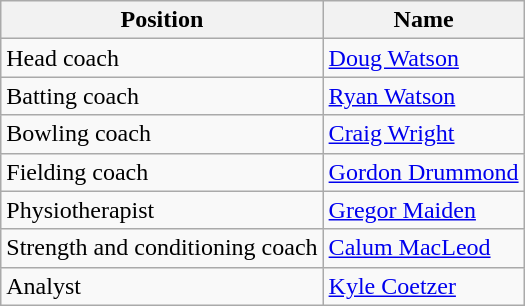<table class="wikitable">
<tr>
<th>Position</th>
<th>Name</th>
</tr>
<tr>
<td>Head coach</td>
<td><a href='#'>Doug Watson</a></td>
</tr>
<tr>
<td>Batting coach</td>
<td><a href='#'>Ryan Watson</a></td>
</tr>
<tr>
<td>Bowling coach</td>
<td><a href='#'>Craig Wright</a></td>
</tr>
<tr>
<td>Fielding coach</td>
<td><a href='#'>Gordon Drummond</a></td>
</tr>
<tr>
<td>Physiotherapist</td>
<td><a href='#'>Gregor Maiden</a></td>
</tr>
<tr>
<td>Strength and conditioning coach</td>
<td><a href='#'>Calum MacLeod</a></td>
</tr>
<tr>
<td>Analyst</td>
<td><a href='#'>Kyle Coetzer</a></td>
</tr>
</table>
